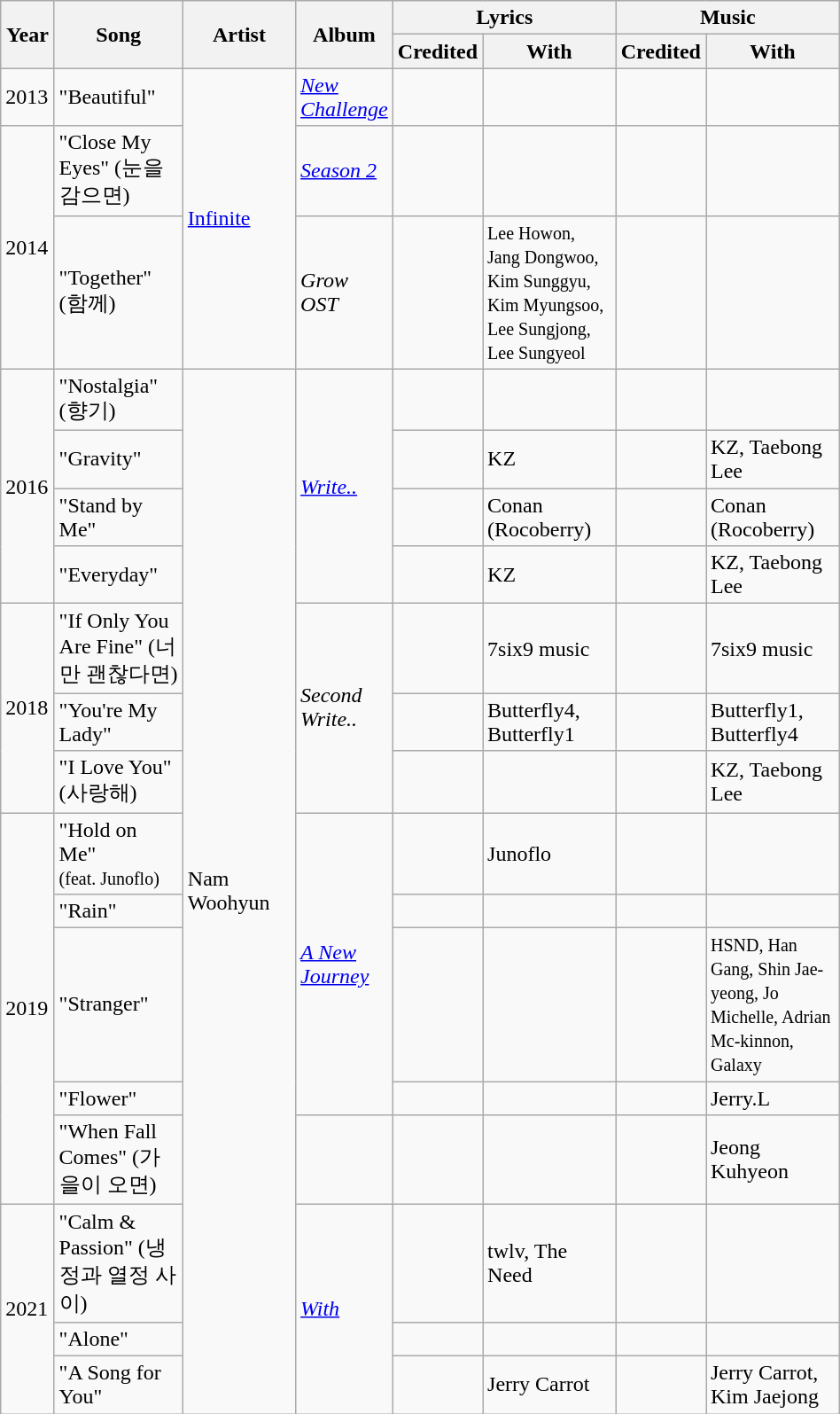<table class="wikitable"  style="width:50%">
<tr>
<th rowspan="2" style="width:50px;">Year</th>
<th rowspan="2" style="width:400px;">Song</th>
<th rowspan="2" style="width:400px;">Artist</th>
<th rowspan="2" style="width:50px;">Album</th>
<th colspan="2">Lyrics</th>
<th colspan="2">Music</th>
</tr>
<tr>
<th width=50px>Credited</th>
<th style="width:400px;">With</th>
<th width=50px>Credited</th>
<th style="width:400px;">With</th>
</tr>
<tr>
<td>2013</td>
<td>"Beautiful"</td>
<td rowspan="3"><a href='#'>Infinite</a></td>
<td><em><a href='#'>New Challenge</a></em></td>
<td></td>
<td></td>
<td></td>
<td></td>
</tr>
<tr>
<td rowspan="2">2014</td>
<td>"Close My Eyes" (눈을 감으면)</td>
<td><em><a href='#'>Season 2</a></em></td>
<td></td>
<td></td>
<td></td>
<td></td>
</tr>
<tr>
<td>"Together" (함께)</td>
<td><em>Grow OST</em></td>
<td></td>
<td><small>Lee Howon, Jang Dongwoo, Kim Sunggyu, Kim Myungsoo, Lee Sungjong,</small> <small>Lee Sungyeol</small></td>
<td></td>
<td></td>
</tr>
<tr>
<td rowspan="4">2016</td>
<td>"Nostalgia" (향기)</td>
<td rowspan="15">Nam Woohyun</td>
<td rowspan="4"><em><a href='#'>Write..</a></em></td>
<td></td>
<td></td>
<td></td>
<td></td>
</tr>
<tr>
<td>"Gravity"</td>
<td></td>
<td>KZ</td>
<td></td>
<td>KZ, Taebong Lee</td>
</tr>
<tr>
<td>"Stand by Me"</td>
<td></td>
<td>Conan (Rocoberry)</td>
<td></td>
<td>Conan (Rocoberry)</td>
</tr>
<tr>
<td>"Everyday"</td>
<td></td>
<td>KZ</td>
<td></td>
<td>KZ, Taebong Lee</td>
</tr>
<tr>
<td rowspan="3">2018</td>
<td>"If Only You Are Fine" (너만 괜찮다면)</td>
<td rowspan="3"><em>Second Write..</em></td>
<td></td>
<td>7six9 music</td>
<td></td>
<td>7six9 music</td>
</tr>
<tr>
<td>"You're My Lady"</td>
<td></td>
<td>Butterfly4, Butterfly1</td>
<td></td>
<td>Butterfly1, Butterfly4</td>
</tr>
<tr>
<td>"I Love You" (사랑해)</td>
<td></td>
<td></td>
<td></td>
<td>KZ, Taebong Lee</td>
</tr>
<tr>
<td rowspan="5">2019</td>
<td>"Hold on Me"<br><small>(feat. Junoflo)</small></td>
<td rowspan="4"><em><a href='#'>A New Journey</a></em></td>
<td></td>
<td>Junoflo</td>
<td></td>
<td></td>
</tr>
<tr>
<td>"Rain"</td>
<td></td>
<td></td>
<td></td>
<td></td>
</tr>
<tr>
<td>"Stranger"</td>
<td></td>
<td></td>
<td></td>
<td><small>HSND, Han Gang, Shin Jae-yeong, Jo Michelle, Adrian Mc-kinnon, Galaxy</small></td>
</tr>
<tr>
<td>"Flower"</td>
<td></td>
<td></td>
<td></td>
<td>Jerry.L</td>
</tr>
<tr>
<td>"When Fall Comes" (가을이 오면)</td>
<td></td>
<td></td>
<td></td>
<td></td>
<td>Jeong Kuhyeon</td>
</tr>
<tr>
<td rowspan="3">2021</td>
<td>"Calm & Passion" (냉정과 열정 사이)</td>
<td rowspan="3"><em><a href='#'>With</a></em></td>
<td></td>
<td>twlv, The Need</td>
<td></td>
<td></td>
</tr>
<tr>
<td>"Alone"</td>
<td></td>
<td></td>
<td></td>
<td></td>
</tr>
<tr>
<td>"A Song for You"</td>
<td></td>
<td>Jerry Carrot</td>
<td></td>
<td>Jerry Carrot, Kim Jaejong</td>
</tr>
</table>
